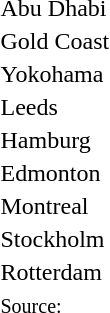<table>
<tr>
<td>Abu Dhabi</td>
<td></td>
<td></td>
<td></td>
</tr>
<tr>
<td>Gold Coast</td>
<td></td>
<td></td>
<td></td>
</tr>
<tr>
<td>Yokohama</td>
<td></td>
<td></td>
<td></td>
</tr>
<tr>
<td>Leeds</td>
<td></td>
<td></td>
<td></td>
</tr>
<tr>
<td>Hamburg</td>
<td></td>
<td></td>
<td></td>
</tr>
<tr>
<td>Edmonton</td>
<td></td>
<td></td>
<td></td>
</tr>
<tr>
<td>Montreal</td>
<td></td>
<td></td>
<td></td>
</tr>
<tr>
<td>Stockholm</td>
<td></td>
<td></td>
<td></td>
</tr>
<tr>
<td>Rotterdam</td>
<td></td>
<td></td>
<td></td>
</tr>
<tr>
<td colspan="4" align="left"><small>Source:</small></td>
</tr>
</table>
